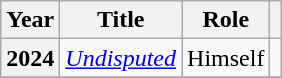<table class="wikitable sortable plainrowheaders">
<tr>
<th scope="col">Year</th>
<th scope="col">Title</th>
<th scope="col">Role</th>
<th scope="col" class="unsortable"></th>
</tr>
<tr>
<th scope="row">2024</th>
<td><em><a href='#'>Undisputed</a></em></td>
<td>Himself</td>
<td></td>
</tr>
<tr>
</tr>
</table>
